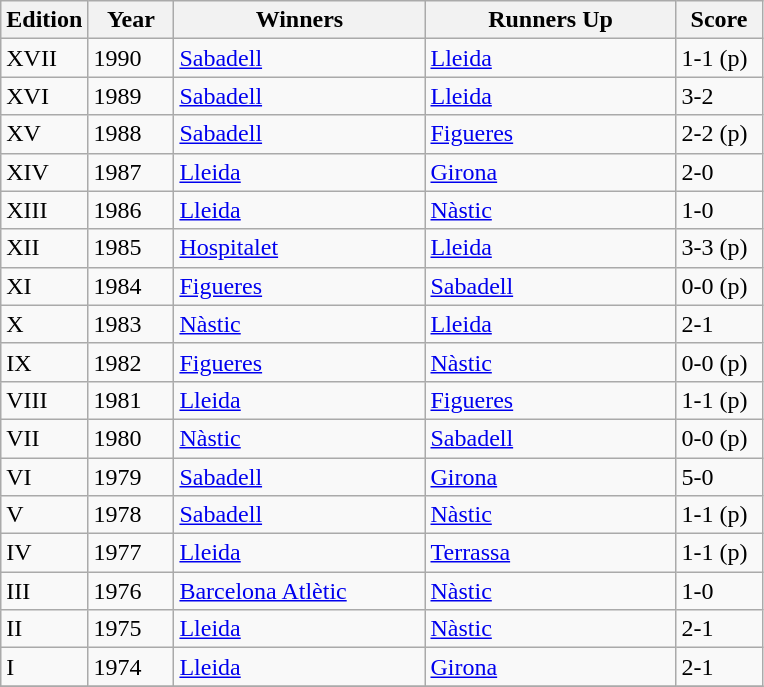<table class="wikitable">
<tr>
<th width=50px>Edition</th>
<th width=50px>Year</th>
<th width=160px>Winners</th>
<th width=160px>Runners Up</th>
<th width=50px>Score</th>
</tr>
<tr>
<td>XVII</td>
<td>1990</td>
<td><a href='#'>Sabadell</a></td>
<td><a href='#'>Lleida</a></td>
<td>1-1 (p)</td>
</tr>
<tr>
<td>XVI</td>
<td>1989</td>
<td><a href='#'>Sabadell</a></td>
<td><a href='#'>Lleida</a></td>
<td>3-2</td>
</tr>
<tr>
<td>XV</td>
<td>1988</td>
<td><a href='#'>Sabadell</a></td>
<td><a href='#'>Figueres</a></td>
<td>2-2 (p)</td>
</tr>
<tr>
<td>XIV</td>
<td>1987</td>
<td><a href='#'>Lleida</a></td>
<td><a href='#'>Girona</a></td>
<td>2-0</td>
</tr>
<tr>
<td>XIII</td>
<td>1986</td>
<td><a href='#'>Lleida</a></td>
<td><a href='#'>Nàstic</a></td>
<td>1-0</td>
</tr>
<tr>
<td>XII</td>
<td>1985</td>
<td><a href='#'>Hospitalet</a></td>
<td><a href='#'>Lleida</a></td>
<td>3-3 (p)</td>
</tr>
<tr>
<td>XI</td>
<td>1984</td>
<td><a href='#'>Figueres</a></td>
<td><a href='#'>Sabadell</a></td>
<td>0-0 (p)</td>
</tr>
<tr>
<td>X</td>
<td>1983</td>
<td><a href='#'>Nàstic</a></td>
<td><a href='#'>Lleida</a></td>
<td>2-1</td>
</tr>
<tr>
<td>IX</td>
<td>1982</td>
<td><a href='#'>Figueres</a></td>
<td><a href='#'>Nàstic</a></td>
<td>0-0 (p)</td>
</tr>
<tr>
<td>VIII</td>
<td>1981</td>
<td><a href='#'>Lleida</a></td>
<td><a href='#'>Figueres</a></td>
<td>1-1 (p)</td>
</tr>
<tr>
<td>VII</td>
<td>1980</td>
<td><a href='#'>Nàstic</a></td>
<td><a href='#'>Sabadell</a></td>
<td>0-0 (p)</td>
</tr>
<tr>
<td>VI</td>
<td>1979</td>
<td><a href='#'>Sabadell</a></td>
<td><a href='#'>Girona</a></td>
<td>5-0</td>
</tr>
<tr>
<td>V</td>
<td>1978</td>
<td><a href='#'>Sabadell</a></td>
<td><a href='#'>Nàstic</a></td>
<td>1-1 (p)</td>
</tr>
<tr>
<td>IV</td>
<td>1977</td>
<td><a href='#'>Lleida</a></td>
<td><a href='#'>Terrassa</a></td>
<td>1-1 (p)</td>
</tr>
<tr>
<td>III</td>
<td>1976</td>
<td><a href='#'>Barcelona Atlètic</a></td>
<td><a href='#'>Nàstic</a></td>
<td>1-0</td>
</tr>
<tr>
<td>II</td>
<td>1975</td>
<td><a href='#'>Lleida</a></td>
<td><a href='#'>Nàstic</a></td>
<td>2-1</td>
</tr>
<tr>
<td>I</td>
<td>1974</td>
<td><a href='#'>Lleida</a></td>
<td><a href='#'>Girona</a></td>
<td>2-1</td>
</tr>
<tr>
</tr>
</table>
